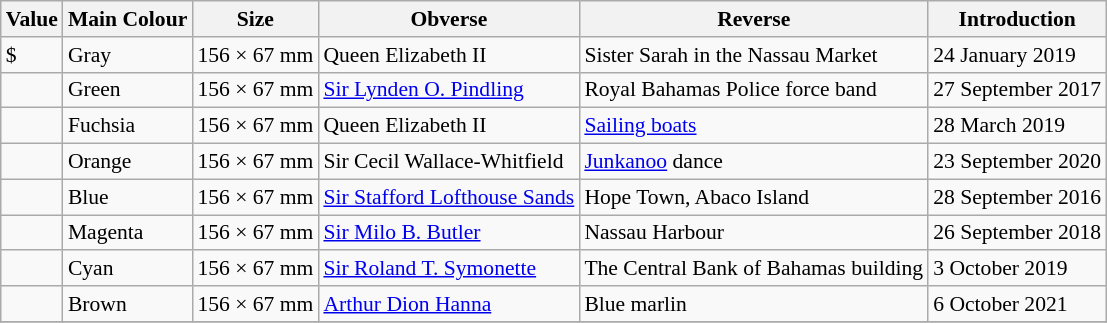<table class="wikitable" style="font-size: 90%">
<tr>
<th>Value</th>
<th>Main Colour</th>
<th>Size</th>
<th>Obverse</th>
<th>Reverse</th>
<th>Introduction</th>
</tr>
<tr>
<td>$</td>
<td>Gray</td>
<td>156 × 67 mm</td>
<td>Queen Elizabeth II</td>
<td>Sister Sarah in the Nassau Market</td>
<td>24 January 2019</td>
</tr>
<tr>
<td></td>
<td>Green</td>
<td>156 × 67 mm</td>
<td><a href='#'>Sir Lynden O. Pindling</a></td>
<td>Royal Bahamas Police force band</td>
<td>27 September 2017</td>
</tr>
<tr>
<td></td>
<td>Fuchsia</td>
<td>156 × 67 mm</td>
<td>Queen Elizabeth II</td>
<td><a href='#'>Sailing boats</a></td>
<td>28 March 2019</td>
</tr>
<tr>
<td></td>
<td>Orange</td>
<td>156 × 67 mm</td>
<td>Sir Cecil Wallace-Whitfield</td>
<td><a href='#'>Junkanoo</a> dance</td>
<td>23 September 2020</td>
</tr>
<tr>
<td></td>
<td>Blue</td>
<td>156 × 67 mm</td>
<td><a href='#'>Sir Stafford Lofthouse Sands</a></td>
<td>Hope Town, Abaco Island</td>
<td>28 September 2016</td>
</tr>
<tr>
<td></td>
<td>Magenta</td>
<td>156 × 67 mm</td>
<td><a href='#'>Sir Milo B. Butler</a></td>
<td>Nassau Harbour</td>
<td>26 September 2018</td>
</tr>
<tr>
<td></td>
<td>Cyan</td>
<td>156 × 67 mm</td>
<td><a href='#'>Sir Roland T. Symonette</a></td>
<td>The Central Bank of Bahamas building</td>
<td>3 October 2019</td>
</tr>
<tr>
<td></td>
<td>Brown</td>
<td>156 × 67 mm</td>
<td><a href='#'>Arthur Dion Hanna</a></td>
<td>Blue marlin</td>
<td>6 October 2021</td>
</tr>
<tr>
</tr>
</table>
